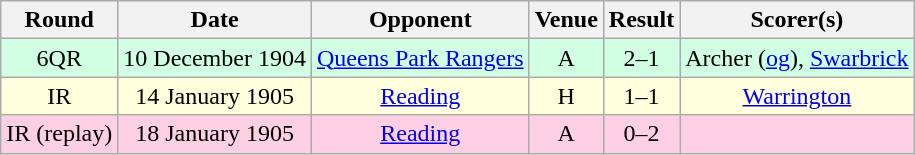<table class="wikitable sortable" style="text-align:center;">
<tr>
<th>Round</th>
<th>Date</th>
<th>Opponent</th>
<th>Venue</th>
<th>Result</th>
<th>Scorer(s)</th>
</tr>
<tr style="background:#d0ffe3;">
<td>6QR</td>
<td>10 December 1904</td>
<td><a href='#'>Queens Park Rangers</a></td>
<td>A</td>
<td>2–1</td>
<td>Archer (<a href='#'>og</a>), <a href='#'>Swarbrick</a></td>
</tr>
<tr style="background:#ffd;">
<td>IR</td>
<td>14 January 1905</td>
<td><a href='#'>Reading</a></td>
<td>H</td>
<td>1–1</td>
<td><a href='#'>Warrington</a></td>
</tr>
<tr style="background:#ffd0e3;">
<td>IR (replay)</td>
<td>18 January 1905</td>
<td><a href='#'>Reading</a></td>
<td>A</td>
<td>0–2</td>
<td></td>
</tr>
</table>
